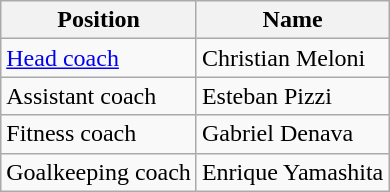<table class="wikitable">
<tr>
<th>Position</th>
<th>Name</th>
</tr>
<tr>
<td><a href='#'>Head coach</a></td>
<td> Christian Meloni</td>
</tr>
<tr>
<td>Assistant coach</td>
<td> Esteban Pizzi</td>
</tr>
<tr>
<td>Fitness coach</td>
<td> Gabriel Denava</td>
</tr>
<tr>
<td>Goalkeeping coach</td>
<td> Enrique Yamashita</td>
</tr>
</table>
